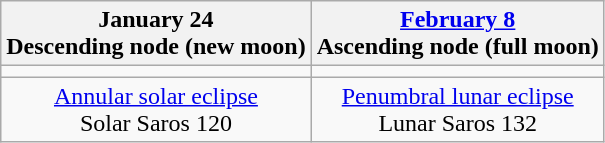<table class="wikitable">
<tr>
<th>January 24<br>Descending node (new moon)</th>
<th><a href='#'>February 8</a><br>Ascending node (full moon)</th>
</tr>
<tr>
<td></td>
<td></td>
</tr>
<tr align=center>
<td><a href='#'>Annular solar eclipse</a><br>Solar Saros 120</td>
<td><a href='#'>Penumbral lunar eclipse</a><br>Lunar Saros 132</td>
</tr>
</table>
